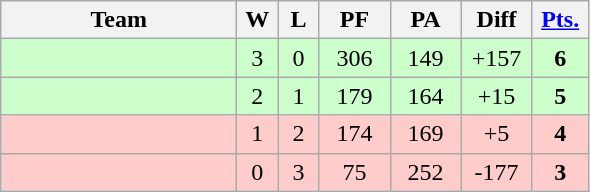<table class=wikitable>
<tr align=center>
<th width=150px>Team</th>
<th width=20px>W</th>
<th width=20px>L</th>
<th width=40px>PF</th>
<th width=40px>PA</th>
<th width=40px>Diff</th>
<th width=30px><a href='#'>Pts.</a></th>
</tr>
<tr align=center bgcolor="#ccffcc">
<td align=left></td>
<td>3</td>
<td>0</td>
<td>306</td>
<td>149</td>
<td>+157</td>
<td><strong>6</strong></td>
</tr>
<tr align=center bgcolor="#ccffcc">
<td align=left></td>
<td>2</td>
<td>1</td>
<td>179</td>
<td>164</td>
<td>+15</td>
<td><strong>5</strong></td>
</tr>
<tr align=center bgcolor="#ffcccc">
<td align=left></td>
<td>1</td>
<td>2</td>
<td>174</td>
<td>169</td>
<td>+5</td>
<td><strong>4</strong></td>
</tr>
<tr align=center bgcolor="#ffcccc">
<td align=left></td>
<td>0</td>
<td>3</td>
<td>75</td>
<td>252</td>
<td>-177</td>
<td><strong>3</strong></td>
</tr>
</table>
